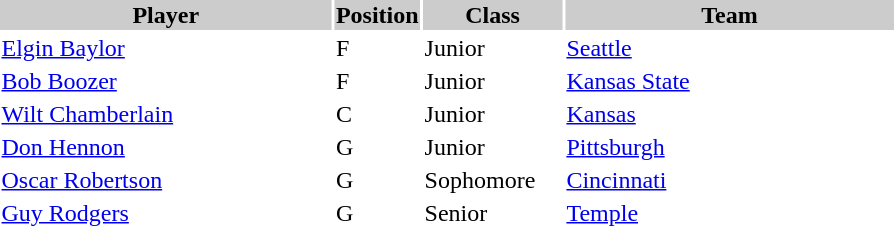<table style="width:600px" "border:'1' 'solid' 'gray'">
<tr>
<th style="background:#CCCCCC;width:40%">Player</th>
<th style="background:#CCCCCC;width:4%">Position</th>
<th style="background:#CCCCCC;width:16%">Class</th>
<th style="background:#CCCCCC;width:40%">Team</th>
</tr>
<tr>
<td><a href='#'>Elgin Baylor</a></td>
<td>F</td>
<td>Junior</td>
<td><a href='#'>Seattle</a></td>
</tr>
<tr>
<td><a href='#'>Bob Boozer</a></td>
<td>F</td>
<td>Junior</td>
<td><a href='#'>Kansas State</a></td>
</tr>
<tr>
<td><a href='#'>Wilt Chamberlain</a></td>
<td>C</td>
<td>Junior</td>
<td><a href='#'>Kansas</a></td>
</tr>
<tr>
<td><a href='#'>Don Hennon</a></td>
<td>G</td>
<td>Junior</td>
<td><a href='#'>Pittsburgh</a></td>
</tr>
<tr>
<td><a href='#'>Oscar Robertson</a></td>
<td>G</td>
<td>Sophomore</td>
<td><a href='#'>Cincinnati</a></td>
</tr>
<tr>
<td><a href='#'>Guy Rodgers</a></td>
<td>G</td>
<td>Senior</td>
<td><a href='#'>Temple</a></td>
</tr>
</table>
